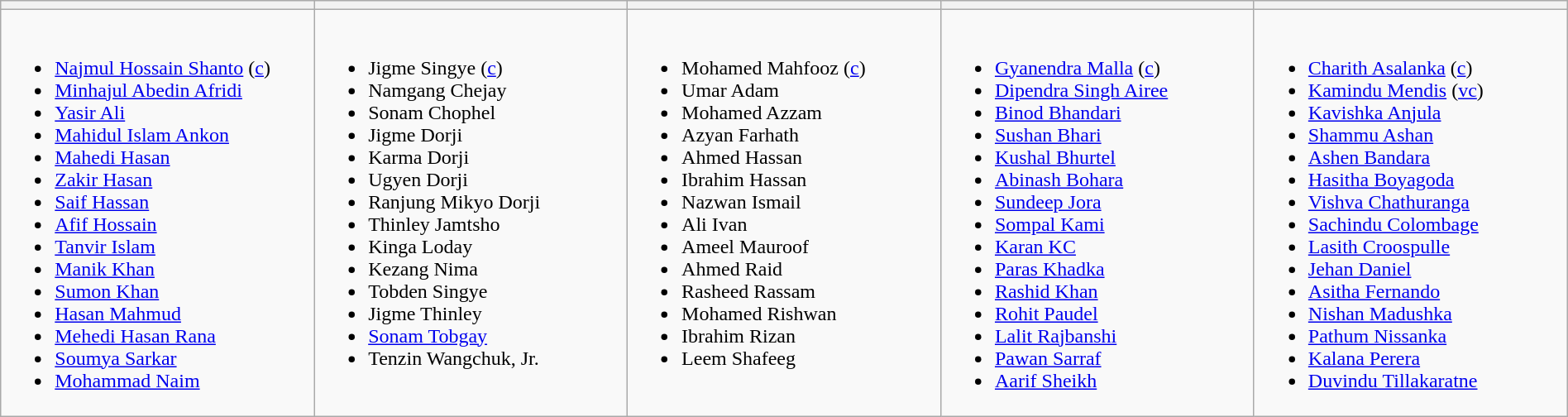<table class="wikitable" width="100%">
<tr>
<th width=20%></th>
<th width=20%></th>
<th width=20%></th>
<th width=20%></th>
<th width=20%></th>
</tr>
<tr>
<td valign=top><br><ul><li><a href='#'>Najmul Hossain Shanto</a> (<a href='#'>c</a>)</li><li><a href='#'>Minhajul Abedin Afridi</a></li><li><a href='#'>Yasir Ali</a></li><li><a href='#'>Mahidul Islam Ankon</a></li><li><a href='#'>Mahedi Hasan</a></li><li><a href='#'>Zakir Hasan</a></li><li><a href='#'>Saif Hassan</a></li><li><a href='#'>Afif Hossain</a></li><li><a href='#'>Tanvir Islam</a></li><li><a href='#'>Manik Khan</a></li><li><a href='#'>Sumon Khan</a></li><li><a href='#'>Hasan Mahmud</a></li><li><a href='#'>Mehedi Hasan Rana</a></li><li><a href='#'>Soumya Sarkar</a></li><li><a href='#'>Mohammad Naim</a></li></ul></td>
<td valign=top><br><ul><li>Jigme Singye (<a href='#'>c</a>)</li><li>Namgang Chejay</li><li>Sonam Chophel</li><li>Jigme Dorji</li><li>Karma Dorji</li><li>Ugyen Dorji</li><li>Ranjung Mikyo Dorji</li><li>Thinley Jamtsho</li><li>Kinga Loday</li><li>Kezang Nima</li><li>Tobden Singye</li><li>Jigme Thinley</li><li><a href='#'>Sonam Tobgay</a></li><li>Tenzin Wangchuk, Jr.</li></ul></td>
<td valign=top><br><ul><li>Mohamed Mahfooz (<a href='#'>c</a>)</li><li>Umar Adam</li><li>Mohamed Azzam</li><li>Azyan Farhath</li><li>Ahmed Hassan</li><li>Ibrahim Hassan</li><li>Nazwan Ismail</li><li>Ali Ivan</li><li>Ameel Mauroof</li><li>Ahmed Raid</li><li>Rasheed Rassam</li><li>Mohamed Rishwan</li><li>Ibrahim Rizan</li><li>Leem Shafeeg</li></ul></td>
<td valign=top><br><ul><li><a href='#'>Gyanendra Malla</a> (<a href='#'>c</a>)</li><li><a href='#'>Dipendra Singh Airee</a></li><li><a href='#'>Binod Bhandari</a></li><li><a href='#'>Sushan Bhari</a></li><li><a href='#'>Kushal Bhurtel</a></li><li><a href='#'>Abinash Bohara</a></li><li><a href='#'>Sundeep Jora</a></li><li><a href='#'>Sompal Kami</a></li><li><a href='#'>Karan KC</a></li><li><a href='#'>Paras Khadka</a></li><li><a href='#'>Rashid Khan</a></li><li><a href='#'>Rohit Paudel</a></li><li><a href='#'>Lalit Rajbanshi</a></li><li><a href='#'>Pawan Sarraf</a></li><li><a href='#'>Aarif Sheikh</a></li></ul></td>
<td valign=top><br><ul><li><a href='#'>Charith Asalanka</a> (<a href='#'>c</a>)</li><li><a href='#'>Kamindu Mendis</a> (<a href='#'>vc</a>)</li><li><a href='#'>Kavishka Anjula</a></li><li><a href='#'>Shammu Ashan</a></li><li><a href='#'>Ashen Bandara</a></li><li><a href='#'>Hasitha Boyagoda</a></li><li><a href='#'>Vishva Chathuranga</a></li><li><a href='#'>Sachindu Colombage</a></li><li><a href='#'>Lasith Croospulle</a></li><li><a href='#'>Jehan Daniel</a></li><li><a href='#'>Asitha Fernando</a></li><li><a href='#'>Nishan Madushka</a></li><li><a href='#'>Pathum Nissanka</a></li><li><a href='#'>Kalana Perera</a></li><li><a href='#'>Duvindu Tillakaratne</a></li></ul></td>
</tr>
</table>
